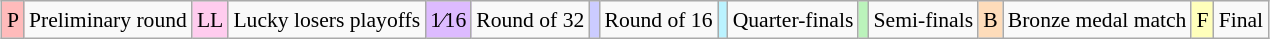<table class="wikitable" style="margin:0.5em auto; font-size:90%; line-height:1.25em; text-align:center">
<tr>
<td bgcolor="#FFBBBB">P</td>
<td>Preliminary round</td>
<td bgcolor="#FFCCEE">LL</td>
<td>Lucky losers playoffs</td>
<td bgcolor="#DDBBFF">1⁄16</td>
<td>Round of 32</td>
<td bgcolor="#CCCCFF"></td>
<td>Round of 16</td>
<td bgcolor="#BBF3FF"></td>
<td>Quarter-finals</td>
<td bgcolor="#BBF3BB"></td>
<td>Semi-finals</td>
<td bgcolor="#FEDCBA">B</td>
<td>Bronze medal match</td>
<td bgcolor="#FFFFBB">F</td>
<td>Final</td>
</tr>
</table>
